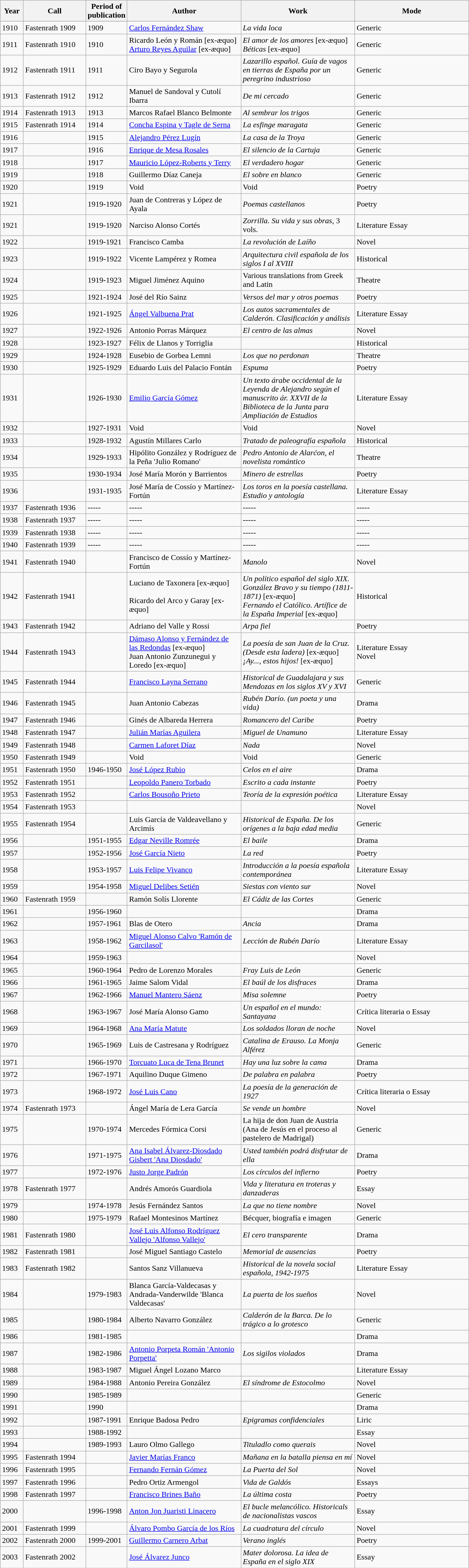<table class="wikitable">
<tr>
<th width="40">Year</th>
<th width="120">Call</th>
<th width="40">Period of publication</th>
<th width="225">Author</th>
<th width="225">Work</th>
<th width="225">Mode</th>
</tr>
<tr>
</tr>
<tr bgcolor="#dddddd" |>
</tr>
<tr>
<td>1910</td>
<td>Fastenrath 1909</td>
<td>1909</td>
<td><a href='#'>Carlos Fernández Shaw</a></td>
<td><em>La vida loca</em></td>
<td>Generic</td>
</tr>
<tr>
<td>1911</td>
<td>Fastenrath 1910</td>
<td>1910</td>
<td>Ricardo León y Román [ex-æquo]<br><a href='#'>Arturo Reyes Aguilar</a> [ex-æquo]</td>
<td><em>El amor de los amores</em> [ex-æquo]<br><em>Béticas</em> [ex-æquo]</td>
<td>Generic</td>
</tr>
<tr>
<td>1912</td>
<td>Fastenrath 1911</td>
<td>1911</td>
<td>Ciro Bayo y Segurola</td>
<td><em>Lazarillo español. Guía de vagos en tierras de España por un peregrino industrioso</em></td>
<td>Generic</td>
</tr>
<tr>
<td>1913</td>
<td>Fastenrath 1912</td>
<td>1912</td>
<td>Manuel de Sandoval y Cutolí Ibarra</td>
<td><em>De mi cercado</em></td>
<td>Generic</td>
</tr>
<tr>
<td>1914</td>
<td>Fastenrath 1913</td>
<td>1913</td>
<td>Marcos Rafael Blanco Belmonte</td>
<td><em>Al sembrar los trigos</em></td>
<td>Generic</td>
</tr>
<tr>
<td>1915</td>
<td>Fastenrath 1914</td>
<td>1914</td>
<td><a href='#'>Concha Espina y Tagle de Serna</a></td>
<td><em>La esfinge maragata</em></td>
<td>Generic</td>
</tr>
<tr>
<td>1916</td>
<td></td>
<td>1915</td>
<td><a href='#'>Alejandro Pérez Lugín</a></td>
<td><em>La casa de la Troya</em></td>
<td>Generic</td>
</tr>
<tr>
<td>1917</td>
<td></td>
<td>1916</td>
<td><a href='#'>Enrique de Mesa Rosales</a></td>
<td><em>El silencio de la Cartuja</em></td>
<td>Generic</td>
</tr>
<tr>
<td>1918</td>
<td></td>
<td>1917</td>
<td><a href='#'>Mauricio López-Roberts y Terry</a></td>
<td><em>El verdadero hogar</em></td>
<td>Generic</td>
</tr>
<tr>
<td>1919</td>
<td></td>
<td>1918</td>
<td>Guillermo Díaz Caneja</td>
<td><em>El sobre en blanco</em></td>
<td>Generic</td>
</tr>
<tr>
<td>1920</td>
<td></td>
<td>1919</td>
<td>Void</td>
<td>Void</td>
<td>Poetry</td>
</tr>
<tr>
<td>1921</td>
<td></td>
<td>1919-1920</td>
<td>Juan de Contreras y López de Ayala</td>
<td><em>Poemas castellanos</em></td>
<td>Poetry</td>
</tr>
<tr>
<td>1921</td>
<td></td>
<td>1919-1920</td>
<td>Narciso Alonso Cortés</td>
<td><em>Zorrilla. Su vida y sus obras</em>, 3 vols.</td>
<td>Literature Essay</td>
</tr>
<tr>
<td>1922</td>
<td></td>
<td>1919-1921</td>
<td>Francisco Camba</td>
<td><em>La revolución de Laíño</em></td>
<td>Novel</td>
</tr>
<tr>
<td>1923</td>
<td></td>
<td>1919-1922</td>
<td>Vicente Lampérez y Romea</td>
<td><em>Arquitectura civil española de los siglos I al XVIII</em></td>
<td>Historical</td>
</tr>
<tr>
<td>1924</td>
<td><br></td>
<td>1919-1923</td>
<td>Miguel Jiménez Aquino</td>
<td>Various translations from Greek and Latin</td>
<td>Theatre</td>
</tr>
<tr>
<td>1925</td>
<td></td>
<td>1921-1924</td>
<td>José del Río Sainz</td>
<td><em>Versos del mar y otros poemas</em></td>
<td>Poetry</td>
</tr>
<tr>
<td>1926</td>
<td></td>
<td>1921-1925</td>
<td><a href='#'>Ángel Valbuena Prat</a></td>
<td><em>Los autos sacramentales de Calderón. Clasificación y análisis</em></td>
<td>Literature Essay</td>
</tr>
<tr>
<td>1927</td>
<td></td>
<td>1922-1926</td>
<td>Antonio Porras Márquez</td>
<td><em>El centro de las almas</em></td>
<td>Novel</td>
</tr>
<tr>
<td>1928</td>
<td></td>
<td>1923-1927</td>
<td>Félix de Llanos y Torriglia</td>
<td></td>
<td>Historical</td>
</tr>
<tr>
<td>1929</td>
<td></td>
<td>1924-1928</td>
<td>Eusebio de Gorbea Lemni</td>
<td><em>Los que no perdonan</em></td>
<td>Theatre</td>
</tr>
<tr>
<td>1930</td>
<td></td>
<td>1925-1929</td>
<td>Eduardo Luis del Palacio Fontán</td>
<td><em>Espuma</em></td>
<td>Poetry</td>
</tr>
<tr>
<td>1931</td>
<td></td>
<td>1926-1930</td>
<td><a href='#'>Emilio García Gómez</a></td>
<td><em>Un texto árabe occidental de la Leyenda de Alejandro según el manuscrito ár. XXVII de la Biblioteca de la Junta para Ampliación de Estudios</em></td>
<td>Literature Essay</td>
</tr>
<tr>
<td>1932</td>
<td></td>
<td>1927-1931</td>
<td>Void</td>
<td>Void</td>
<td>Novel</td>
</tr>
<tr>
<td>1933</td>
<td></td>
<td>1928-1932</td>
<td>Agustín Millares Carlo</td>
<td><em>Tratado de paleografía española</em></td>
<td>Historical</td>
</tr>
<tr>
<td>1934</td>
<td><br></td>
<td>1929-1933</td>
<td>Hipólito González y Rodríguez de la Peña 'Julio Romano'</td>
<td><em>Pedro Antonio de Alarćon, el novelista romántico</em></td>
<td>Theatre</td>
</tr>
<tr>
<td>1935</td>
<td></td>
<td>1930-1934</td>
<td>José María Morón y Barrientos</td>
<td><em>Minero de estrellas</em></td>
<td>Poetry</td>
</tr>
<tr>
<td>1936</td>
<td></td>
<td>1931-1935</td>
<td>José María de Cossío y Martínez-Fortún</td>
<td><em>Los toros en la poesía castellana. Estudio y antología</em></td>
<td>Literature Essay</td>
</tr>
<tr>
<td>1937</td>
<td>Fastenrath 1936</td>
<td>-----</td>
<td>-----</td>
<td>-----</td>
<td>-----</td>
</tr>
<tr>
<td>1938</td>
<td>Fastenrath 1937</td>
<td>-----</td>
<td>-----</td>
<td>-----</td>
<td>-----</td>
</tr>
<tr>
<td>1939</td>
<td>Fastenrath 1938</td>
<td>-----</td>
<td>-----</td>
<td>-----</td>
<td>-----</td>
</tr>
<tr>
<td>1940</td>
<td>Fastenrath 1939</td>
<td>-----</td>
<td>-----</td>
<td>-----</td>
<td>-----</td>
</tr>
<tr>
<td>1941</td>
<td>Fastenrath 1940</td>
<td></td>
<td>Francisco de Cossío y Martínez-Fortún</td>
<td><em>Manolo</em></td>
<td>Novel</td>
</tr>
<tr>
<td>1942</td>
<td>Fastenrath 1941</td>
<td></td>
<td>Luciano de Taxonera [ex-æquo]<br><br>Ricardo del Arco y Garay [ex-æquo]</td>
<td><em>Un político español del siglo XIX. González Bravo y su tiempo (1811-1871)</em> [ex-æquo]<br><em>Fernando el Católico. Artífice de la España Imperial</em> [ex-æquo]</td>
<td>Historical</td>
</tr>
<tr>
<td>1943</td>
<td>Fastenrath 1942</td>
<td></td>
<td>Adriano del Valle y Rossi</td>
<td><em>Arpa fiel</em></td>
<td>Poetry</td>
</tr>
<tr>
<td>1944</td>
<td>Fastenrath 1943</td>
<td></td>
<td><a href='#'>Dámaso Alonso y Fernández de las Redondas</a> [ex-æquo]<br>Juan Antonio Zunzunegui y Loredo [ex-æquo]</td>
<td><em>La poesía de san Juan de la Cruz. (Desde esta ladera)</em> [ex-æquo]<br><em>¡Ay..., estos hijos!</em> [ex-æquo]</td>
<td>Literature Essay<br>Novel</td>
</tr>
<tr>
<td>1945</td>
<td>Fastenrath 1944</td>
<td></td>
<td><a href='#'>Francisco Layna Serrano</a></td>
<td><em>Historical de Guadalajara y sus Mendozas en los siglos XV y XVI</em></td>
<td>Generic</td>
</tr>
<tr>
<td>1946</td>
<td>Fastenrath 1945</td>
<td></td>
<td>Juan Antonio Cabezas</td>
<td><em>Rubén Darío. (un poeta y una vida)</em></td>
<td>Drama</td>
</tr>
<tr>
<td>1947</td>
<td>Fastenrath 1946</td>
<td></td>
<td>Ginés de Albareda Herrera</td>
<td><em>Romancero del Caribe</em></td>
<td>Poetry</td>
</tr>
<tr>
<td>1948</td>
<td>Fastenrath 1947</td>
<td></td>
<td><a href='#'>Julián Marías Aguilera</a></td>
<td><em>Miguel de Unamuno</em></td>
<td>Literature Essay</td>
</tr>
<tr>
<td>1949</td>
<td>Fastenrath 1948</td>
<td></td>
<td><a href='#'>Carmen Laforet Díaz</a></td>
<td><em>Nada</em></td>
<td>Novel</td>
</tr>
<tr>
<td>1950</td>
<td>Fastenrath 1949</td>
<td></td>
<td>Void</td>
<td>Void</td>
<td>Generic</td>
</tr>
<tr>
<td>1951</td>
<td>Fastenrath 1950</td>
<td>1946-1950</td>
<td><a href='#'>José López Rubio</a></td>
<td><em>Celos en el aire</em></td>
<td>Drama</td>
</tr>
<tr>
<td>1952</td>
<td>Fastenrath 1951</td>
<td></td>
<td><a href='#'>Leopoldo Panero Torbado</a></td>
<td><em>Escrito a cada instante</em></td>
<td>Poetry</td>
</tr>
<tr>
<td>1953</td>
<td>Fastenrath 1952</td>
<td></td>
<td><a href='#'>Carlos Bousoño Prieto</a></td>
<td><em>Teoría de la expresión poética</em></td>
<td>Literature Essay</td>
</tr>
<tr>
<td>1954</td>
<td>Fastenrath 1953</td>
<td></td>
<td></td>
<td></td>
<td>Novel</td>
</tr>
<tr>
<td>1955</td>
<td>Fastenrath 1954</td>
<td></td>
<td>Luis García de Valdeavellano y Arcimís</td>
<td><em>Historical de España. De los orígenes a la baja edad media</em></td>
<td>Generic</td>
</tr>
<tr>
<td>1956</td>
<td></td>
<td>1951-1955</td>
<td><a href='#'>Edgar Neville Romrée</a></td>
<td><em>El baile</em></td>
<td>Drama</td>
</tr>
<tr>
<td>1957</td>
<td></td>
<td>1952-1956</td>
<td><a href='#'>José García Nieto</a></td>
<td><em>La red</em></td>
<td>Poetry</td>
</tr>
<tr>
<td>1958</td>
<td></td>
<td>1953-1957</td>
<td><a href='#'>Luis Felipe Vivanco</a></td>
<td><em>Introducción a la poesía española contemporánea</em></td>
<td>Literature Essay</td>
</tr>
<tr>
<td>1959</td>
<td></td>
<td>1954-1958</td>
<td><a href='#'>Miguel Delibes Setién</a></td>
<td><em>Siestas con viento sur</em></td>
<td>Novel</td>
</tr>
<tr>
<td>1960</td>
<td>Fastenrath 1959</td>
<td></td>
<td>Ramón Solís Llorente</td>
<td><em>El Cádiz de las Cortes</em></td>
<td>Generic</td>
</tr>
<tr>
<td>1961</td>
<td></td>
<td>1956-1960</td>
<td></td>
<td></td>
<td>Drama</td>
</tr>
<tr>
<td>1962</td>
<td></td>
<td>1957-1961</td>
<td>Blas de Otero</td>
<td><em>Ancia</em></td>
<td>Drama</td>
</tr>
<tr>
<td>1963</td>
<td></td>
<td>1958-1962</td>
<td><a href='#'>Miguel Alonso Calvo 'Ramón de Garcilasol'</a></td>
<td><em>Lección de Rubén Darío</em></td>
<td>Literature Essay</td>
</tr>
<tr>
<td>1964</td>
<td></td>
<td>1959-1963</td>
<td></td>
<td></td>
<td>Novel</td>
</tr>
<tr>
<td>1965</td>
<td></td>
<td>1960-1964</td>
<td>Pedro de Lorenzo Morales</td>
<td><em>Fray Luis de León</em></td>
<td>Generic</td>
</tr>
<tr>
<td>1966</td>
<td></td>
<td>1961-1965</td>
<td>Jaime Salom Vidal</td>
<td><em>El baúl de los disfraces</em></td>
<td>Drama</td>
</tr>
<tr>
<td>1967</td>
<td></td>
<td>1962-1966</td>
<td><a href='#'>Manuel Mantero Sáenz</a></td>
<td><em>Misa solemne</em></td>
<td>Poetry</td>
</tr>
<tr>
<td>1968</td>
<td></td>
<td>1963-1967</td>
<td>José María Alonso Gamo</td>
<td><em>Un español en el mundo: Santayana</em></td>
<td>Crítica literaria o Essay</td>
</tr>
<tr>
<td>1969</td>
<td></td>
<td>1964-1968</td>
<td><a href='#'>Ana María Matute</a></td>
<td><em>Los soldados lloran de noche</em></td>
<td>Novel</td>
</tr>
<tr>
<td>1970</td>
<td></td>
<td>1965-1969</td>
<td>Luis de Castresana y Rodríguez</td>
<td><em>Catalina de Erauso. La Monja Alférez</em></td>
<td>Generic</td>
</tr>
<tr>
<td>1971</td>
<td></td>
<td>1966-1970</td>
<td><a href='#'>Torcuato Luca de Tena Brunet</a></td>
<td><em>Hay una luz sobre la cama</em></td>
<td>Drama</td>
</tr>
<tr>
<td>1972</td>
<td></td>
<td>1967-1971</td>
<td>Aquilino Duque Gimeno</td>
<td><em>De palabra en palabra</em></td>
<td>Poetry</td>
</tr>
<tr>
<td>1973</td>
<td></td>
<td>1968-1972</td>
<td><a href='#'>José Luis Cano</a></td>
<td><em>La poesía de la generación de 1927</em></td>
<td>Crítica literaria o Essay</td>
</tr>
<tr>
<td>1974</td>
<td>Fastenrath 1973</td>
<td></td>
<td>Ángel María de Lera García</td>
<td><em>Se vende un hombre</em></td>
<td>Novel</td>
</tr>
<tr>
<td>1975</td>
<td></td>
<td>1970-1974</td>
<td>Mercedes Fórmica Corsi</td>
<td>La hija de don Juan de Austria (Ana de Jesús en el proceso al pastelero de Madrigal)</td>
<td>Generic</td>
</tr>
<tr>
<td>1976</td>
<td></td>
<td>1971-1975</td>
<td><a href='#'>Ana Isabel Álvarez-Diosdado Gisbert 'Ana Diosdado'</a></td>
<td><em>Usted también podrá disfrutar de ella</em></td>
<td>Drama</td>
</tr>
<tr>
<td>1977</td>
<td></td>
<td>1972-1976</td>
<td><a href='#'>Justo Jorge Padrón</a></td>
<td><em>Los círculos del infierno</em></td>
<td>Poetry</td>
</tr>
<tr>
<td>1978</td>
<td>Fastenrath 1977</td>
<td></td>
<td>Andrés Amorós Guardiola</td>
<td><em>Vida y literatura en troteras y danzaderas</em></td>
<td>Essay</td>
</tr>
<tr>
<td>1979</td>
<td></td>
<td>1974-1978</td>
<td>Jesús Fernández Santos</td>
<td><em>La que no tiene nombre</em></td>
<td>Novel</td>
</tr>
<tr>
<td>1980</td>
<td></td>
<td>1975-1979</td>
<td>Rafael Montesinos Martínez</td>
<td>Bécquer, biografía e imagen</td>
<td>Generic</td>
</tr>
<tr>
<td>1981</td>
<td>Fastenrath 1980</td>
<td></td>
<td><a href='#'>José Luis Alfonso Rodríguez Vallejo 'Alfonso Vallejo'</a></td>
<td><em>El cero transparente</em></td>
<td>Drama</td>
</tr>
<tr>
<td>1982</td>
<td>Fastenrath 1981</td>
<td></td>
<td>José Miguel Santiago Castelo</td>
<td><em>Memorial de ausencias</em></td>
<td>Poetry</td>
</tr>
<tr>
<td>1983</td>
<td>Fastenrath 1982</td>
<td></td>
<td>Santos Sanz Villanueva</td>
<td><em>Historical de la novela social española, 1942-1975</em></td>
<td>Literature Essay</td>
</tr>
<tr>
<td>1984</td>
<td></td>
<td>1979-1983</td>
<td>Blanca García-Valdecasas y Andrada-Vanderwilde 'Blanca Valdecasas'</td>
<td><em>La puerta de los sueños</em></td>
<td>Novel</td>
</tr>
<tr>
<td>1985</td>
<td></td>
<td>1980-1984</td>
<td>Alberto Navarro González</td>
<td><em>Calderón de la Barca. De lo trágico a lo grotesco</em></td>
<td>Generic</td>
</tr>
<tr>
<td>1986</td>
<td></td>
<td>1981-1985</td>
<td></td>
<td></td>
<td>Drama</td>
</tr>
<tr>
<td>1987</td>
<td></td>
<td>1982-1986</td>
<td><a href='#'>Antonio Porpeta Román 'Antonio Porpetta'</a></td>
<td><em>Los sigilos violados</em></td>
<td>Drama</td>
</tr>
<tr>
<td>1988</td>
<td></td>
<td>1983-1987</td>
<td>Miguel Ángel Lozano Marco</td>
<td><em></em></td>
<td>Literature Essay</td>
</tr>
<tr>
<td>1989</td>
<td></td>
<td>1984-1988</td>
<td>Antonio Pereira González</td>
<td><em>El síndrome de Estocolmo</em></td>
<td>Novel</td>
</tr>
<tr>
<td>1990</td>
<td></td>
<td>1985-1989</td>
<td></td>
<td></td>
<td>Generic</td>
</tr>
<tr>
<td>1991</td>
<td></td>
<td>1990</td>
<td></td>
<td></td>
<td>Drama</td>
</tr>
<tr>
<td>1992</td>
<td></td>
<td>1987-1991</td>
<td>Enrique Badosa Pedro</td>
<td><em>Epigramas confidenciales</em></td>
<td>Liric</td>
</tr>
<tr>
<td>1993</td>
<td></td>
<td>1988-1992</td>
<td></td>
<td></td>
<td>Essay</td>
</tr>
<tr>
<td>1994</td>
<td></td>
<td>1989-1993</td>
<td>Lauro Olmo Gallego</td>
<td><em>Tituladlo como querais</em></td>
<td>Novel</td>
</tr>
<tr>
<td>1995</td>
<td>Fastenrath 1994</td>
<td></td>
<td><a href='#'>Javier Marías Franco</a></td>
<td><em>Mañana en la batalla piensa en mí </em></td>
<td>Novel</td>
</tr>
<tr>
<td>1996</td>
<td>Fastenrath 1995</td>
<td></td>
<td><a href='#'>Fernando Fernán Gómez</a></td>
<td><em>La Puerta del Sol</em></td>
<td>Novel</td>
</tr>
<tr>
<td>1997</td>
<td>Fastenrath 1996</td>
<td></td>
<td>Pedro Ortiz Armengol</td>
<td><em>Vida de Galdós</em></td>
<td>Essays</td>
</tr>
<tr>
<td>1998</td>
<td>Fastenrath 1997</td>
<td></td>
<td><a href='#'>Francisco Brines Baño</a></td>
<td><em>La última costa</em></td>
<td>Poetry</td>
</tr>
<tr>
<td>2000</td>
<td></td>
<td>1996-1998</td>
<td><a href='#'>Anton Jon Juaristi Linacero</a></td>
<td><em>El bucle melancólico. Historicals de nacionalistas vascos</em></td>
<td>Essay</td>
</tr>
<tr>
<td>2001</td>
<td>Fastenrath 1999</td>
<td></td>
<td><a href='#'>Álvaro Pombo García de los Ríos</a></td>
<td><em>La cuadratura del círculo</em></td>
<td>Novel</td>
</tr>
<tr>
<td>2002</td>
<td>Fastenrath 2000</td>
<td>1999-2001</td>
<td><a href='#'>Guillermo Carnero Arbat</a></td>
<td><em>Verano inglés</em></td>
<td>Poetry</td>
</tr>
<tr>
<td>2003</td>
<td>Fastenrath 2002</td>
<td></td>
<td><a href='#'>José Álvarez Junco</a></td>
<td><em>Mater dolorosa. La idea de España en el siglo XIX</em></td>
<td>Essay</td>
</tr>
</table>
